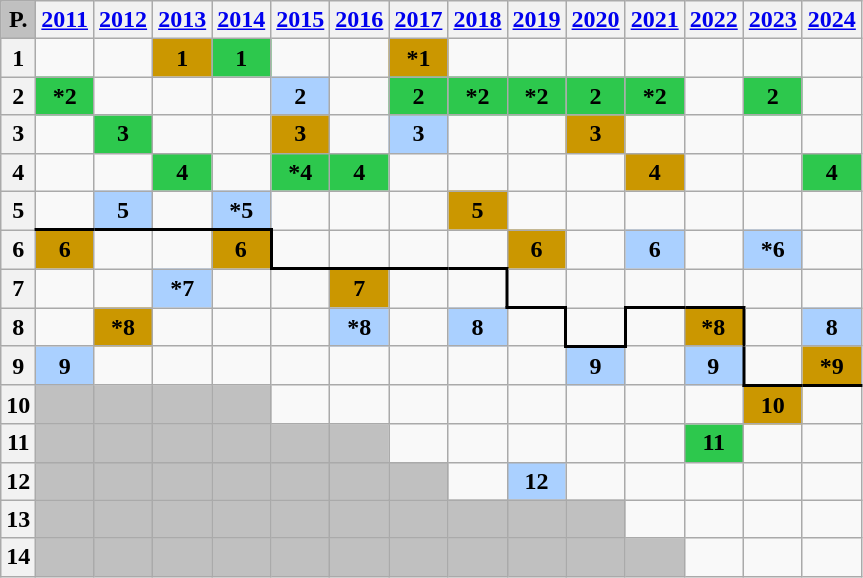<table class="wikitable nowrap" style="text-align: center; font-size:100%">
<tr>
<th style="background:#c0c0c0">P.</th>
<th><a href='#'>2011</a></th>
<th><a href='#'>2012</a></th>
<th><a href='#'>2013</a></th>
<th><a href='#'>2014</a></th>
<th><a href='#'>2015</a></th>
<th><a href='#'>2016</a></th>
<th><a href='#'>2017</a></th>
<th><a href='#'>2018</a></th>
<th><a href='#'>2019</a></th>
<th><a href='#'>2020</a></th>
<th><a href='#'>2021</a></th>
<th><a href='#'>2022</a></th>
<th><a href='#'>2023</a></th>
<th><a href='#'>2024</a></th>
</tr>
<tr>
<th>1</th>
<td></td>
<td></td>
<td style="background-color:#CB9700; color:black;"><strong>1</strong></td>
<td style="background-color:#2DC84D; color:black;"><strong>1</strong></td>
<td></td>
<td></td>
<td style="background-color:#CB9700; color:black;"><strong>*1</strong></td>
<td></td>
<td></td>
<td></td>
<td></td>
<td></td>
<td></td>
<td></td>
</tr>
<tr>
<th>2</th>
<td style="background-color:#2DC84D; color:black;"><strong>*2</strong></td>
<td></td>
<td></td>
<td></td>
<td style="background-color:#AAD0FF;color:black;"><strong>2</strong></td>
<td></td>
<td style="background-color:#2DC84D; color:black;"><strong>2</strong></td>
<td style="background-color:#2DC84D; color:black;"><strong>*2</strong></td>
<td style="background-color:#2DC84D; color:black;"><strong>*2</strong></td>
<td style="background-color:#2DC84D; color:black;"><strong>2</strong></td>
<td style="background-color:#2DC84D; color:black;"><strong>*2</strong></td>
<td></td>
<td style="background-color:#2DC84D; color:black;"><strong>2</strong></td>
<td></td>
</tr>
<tr>
<th>3</th>
<td></td>
<td style="background-color:#2DC84D; color:black;"><strong>3</strong></td>
<td></td>
<td></td>
<td style="background-color:#CB9700; color:black;"><strong>3</strong></td>
<td></td>
<td style="background-color:#AAD0FF;color:black;"><strong>3</strong></td>
<td></td>
<td></td>
<td style="background-color:#CB9700; color:black;"><strong>3</strong></td>
<td></td>
<td></td>
<td></td>
<td></td>
</tr>
<tr>
<th>4</th>
<td></td>
<td></td>
<td style="background-color:#2DC84D; color:black;"><strong>4</strong></td>
<td></td>
<td style="background-color:#2DC84D; color:black;"><strong>*4</strong></td>
<td style="background-color:#2DC84D; color:black;"><strong>4</strong></td>
<td></td>
<td></td>
<td></td>
<td></td>
<td style="background-color:#CB9700; color:black;"><strong>4</strong></td>
<td></td>
<td></td>
<td style="background-color:#2DC84D; color:black;"><strong>4</strong></td>
</tr>
<tr>
<th>5</th>
<td style="border-bottom:2px solid black;"></td>
<td style="background-color:#AAD0FF;color:black;border-bottom:2px solid black;"><strong>5</strong></td>
<td style="border-bottom:2px solid black;"></td>
<td style="background-color:#AAD0FF;color:black;border-bottom:2px solid black;"><strong>*5</strong></td>
<td></td>
<td></td>
<td></td>
<td style="background-color:#CB9700; color:black;"><strong>5</strong></td>
<td></td>
<td></td>
<td></td>
<td></td>
<td></td>
<td></td>
</tr>
<tr>
<th>6</th>
<td style="background-color:#CB9700; color:black;"><strong>6</strong></td>
<td></td>
<td></td>
<td style="background-color:#CB9700; color:black;"><strong>6</strong></td>
<td style="border-bottom:2px solid black;border-left:2px solid black;"></td>
<td style="border-bottom:2px solid black;"></td>
<td style="border-bottom:2px solid black;"></td>
<td style="border-bottom:2px solid black;"></td>
<td style="background-color:#CB9700; color:black;"><strong>6</strong></td>
<td></td>
<td style="background-color:#AAD0FF;color:black;"><strong>6</strong></td>
<td></td>
<td style="background-color:#AAD0FF;color:black;"><strong>*6</strong></td>
<td></td>
</tr>
<tr>
<th>7</th>
<td></td>
<td></td>
<td style="background-color:#AAD0FF;color:black;"><strong>*7</strong></td>
<td></td>
<td></td>
<td style="background-color:#CB9700; color:black;"><strong>7</strong></td>
<td></td>
<td></td>
<td style="border-bottom:2px solid black;border-left:2px solid black;"></td>
<td></td>
<td style="border-bottom:2px solid black;"></td>
<td style="border-bottom:2px solid black;"></td>
<td></td>
<td></td>
</tr>
<tr>
<th>8</th>
<td></td>
<td style="background-color:#CB9700; color:black;"><strong>*8</strong></td>
<td></td>
<td></td>
<td></td>
<td style="background-color:#AAD0FF;color:black;"><strong>*8</strong></td>
<td></td>
<td style="background-color:#AAD0FF;color:black;"><strong>8</strong></td>
<td></td>
<td style="border-bottom:2px solid black;border-left:2px solid black;border-right:2px solid black;"></td>
<td></td>
<td style="background-color:#CB9700; color:black;"><strong>*8</strong></td>
<td style="border-left:2px solid black;"></td>
<td style="background-color:#AAD0FF;color:black;"><strong>8</strong></td>
</tr>
<tr>
<th>9</th>
<td style="background-color:#AAD0FF;color:black;"><strong>9</strong></td>
<td></td>
<td></td>
<td></td>
<td></td>
<td></td>
<td></td>
<td></td>
<td></td>
<td style="background-color:#AAD0FF;color:black;"><strong>9</strong></td>
<td></td>
<td style="background-color:#AAD0FF;color:black;"><strong>9</strong></td>
<td style="border-bottom:2px solid black;border-left:2px solid black;"></td>
<td style="background-color:#CB9700;color:black;border-bottom:2px solid black;"><strong>*9</strong></td>
</tr>
<tr>
<th>10</th>
<td style="background:#c0c0c0"></td>
<td style="background:#c0c0c0"></td>
<td style="background:#c0c0c0"></td>
<td style="background:#c0c0c0"></td>
<td></td>
<td></td>
<td></td>
<td></td>
<td></td>
<td></td>
<td></td>
<td></td>
<td style="background-color:#CB9700; color:black;"><strong>10</strong></td>
<td></td>
</tr>
<tr>
<th>11</th>
<td style="background:#c0c0c0"></td>
<td style="background:#c0c0c0"></td>
<td style="background:#c0c0c0"></td>
<td style="background:#c0c0c0"></td>
<td style="background:#c0c0c0"></td>
<td style="background:#c0c0c0"></td>
<td></td>
<td></td>
<td></td>
<td></td>
<td></td>
<td style="background-color:#2DC84D; color:black;"><strong>11</strong></td>
<td></td>
<td></td>
</tr>
<tr>
<th>12</th>
<td style="background:#c0c0c0"></td>
<td style="background:#c0c0c0"></td>
<td style="background:#c0c0c0"></td>
<td style="background:#c0c0c0"></td>
<td style="background:#c0c0c0"></td>
<td style="background:#c0c0c0"></td>
<td style="background:#c0c0c0"></td>
<td></td>
<td style="background-color:#AAD0FF;color:black;"><strong>12</strong></td>
<td></td>
<td></td>
<td></td>
<td></td>
<td></td>
</tr>
<tr>
<th>13</th>
<td style="background:#c0c0c0"></td>
<td style="background:#c0c0c0"></td>
<td style="background:#c0c0c0"></td>
<td style="background:#c0c0c0"></td>
<td style="background:#c0c0c0"></td>
<td style="background:#c0c0c0"></td>
<td style="background:#c0c0c0"></td>
<td style="background:#c0c0c0"></td>
<td style="background:#c0c0c0"></td>
<td style="background:#c0c0c0"></td>
<td></td>
<td></td>
<td></td>
<td></td>
</tr>
<tr>
<th>14</th>
<td style="background:#c0c0c0"></td>
<td style="background:#c0c0c0"></td>
<td style="background:#c0c0c0"></td>
<td style="background:#c0c0c0"></td>
<td style="background:#c0c0c0"></td>
<td style="background:#c0c0c0"></td>
<td style="background:#c0c0c0"></td>
<td style="background:#c0c0c0"></td>
<td style="background:#c0c0c0"></td>
<td style="background:#c0c0c0"></td>
<td style="background:#c0c0c0"></td>
<td></td>
<td></td>
<td></td>
</tr>
</table>
